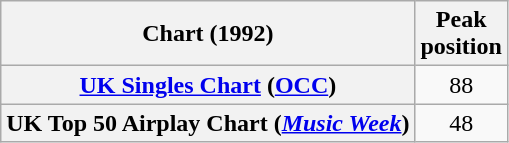<table class="wikitable sortable plainrowheaders" style="text-align:center">
<tr>
<th>Chart (1992)</th>
<th>Peak<br>position</th>
</tr>
<tr>
<th scope="row"><a href='#'>UK Singles Chart</a> (<a href='#'>OCC</a>)</th>
<td>88</td>
</tr>
<tr>
<th scope="row">UK Top 50 Airplay Chart (<em><a href='#'>Music Week</a></em>)</th>
<td>48</td>
</tr>
</table>
